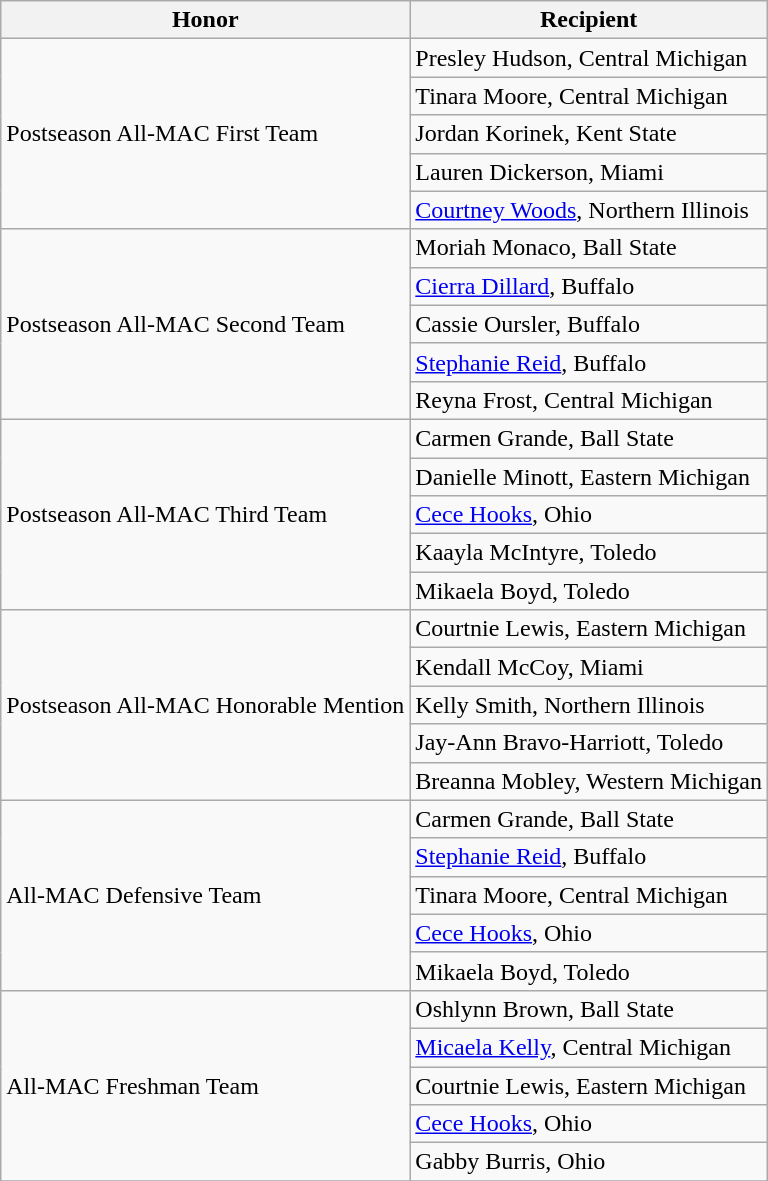<table class="wikitable" border="1">
<tr>
<th>Honor</th>
<th>Recipient</th>
</tr>
<tr>
<td rowspan=5 valign=middle>Postseason All-MAC First Team</td>
<td>Presley Hudson, Central Michigan</td>
</tr>
<tr>
<td>Tinara Moore, Central Michigan</td>
</tr>
<tr>
<td>Jordan Korinek, Kent State</td>
</tr>
<tr>
<td>Lauren Dickerson, Miami</td>
</tr>
<tr>
<td><a href='#'>Courtney Woods</a>, Northern Illinois</td>
</tr>
<tr>
<td rowspan=5 valign=middle>Postseason All-MAC Second Team</td>
<td>Moriah Monaco, Ball State</td>
</tr>
<tr>
<td><a href='#'>Cierra Dillard</a>, Buffalo</td>
</tr>
<tr>
<td>Cassie Oursler, Buffalo</td>
</tr>
<tr>
<td><a href='#'>Stephanie Reid</a>, Buffalo</td>
</tr>
<tr>
<td>Reyna Frost, Central Michigan</td>
</tr>
<tr>
<td rowspan=5 valign=middle>Postseason All-MAC Third Team</td>
<td>Carmen Grande, Ball State</td>
</tr>
<tr>
<td>Danielle Minott, Eastern Michigan</td>
</tr>
<tr>
<td><a href='#'>Cece Hooks</a>, Ohio</td>
</tr>
<tr>
<td>Kaayla McIntyre, Toledo</td>
</tr>
<tr>
<td>Mikaela Boyd, Toledo</td>
</tr>
<tr>
<td rowspan=5 valign=middle>Postseason All-MAC Honorable Mention</td>
<td>Courtnie Lewis, Eastern Michigan</td>
</tr>
<tr>
<td>Kendall McCoy, Miami</td>
</tr>
<tr>
<td>Kelly Smith, Northern Illinois</td>
</tr>
<tr>
<td>Jay-Ann Bravo-Harriott, Toledo</td>
</tr>
<tr>
<td>Breanna Mobley, Western Michigan</td>
</tr>
<tr>
<td rowspan=5 valign=middle>All-MAC Defensive Team</td>
<td>Carmen Grande, Ball State</td>
</tr>
<tr>
<td><a href='#'>Stephanie Reid</a>, Buffalo</td>
</tr>
<tr>
<td>Tinara Moore, Central Michigan</td>
</tr>
<tr>
<td><a href='#'>Cece Hooks</a>, Ohio</td>
</tr>
<tr>
<td>Mikaela Boyd, Toledo</td>
</tr>
<tr>
<td rowspan=5 valign=middle>All-MAC Freshman Team</td>
<td>Oshlynn Brown, Ball State</td>
</tr>
<tr>
<td><a href='#'>Micaela Kelly</a>, Central Michigan</td>
</tr>
<tr>
<td>Courtnie Lewis, Eastern Michigan</td>
</tr>
<tr>
<td><a href='#'>Cece Hooks</a>, Ohio</td>
</tr>
<tr>
<td>Gabby Burris, Ohio</td>
</tr>
<tr>
</tr>
</table>
